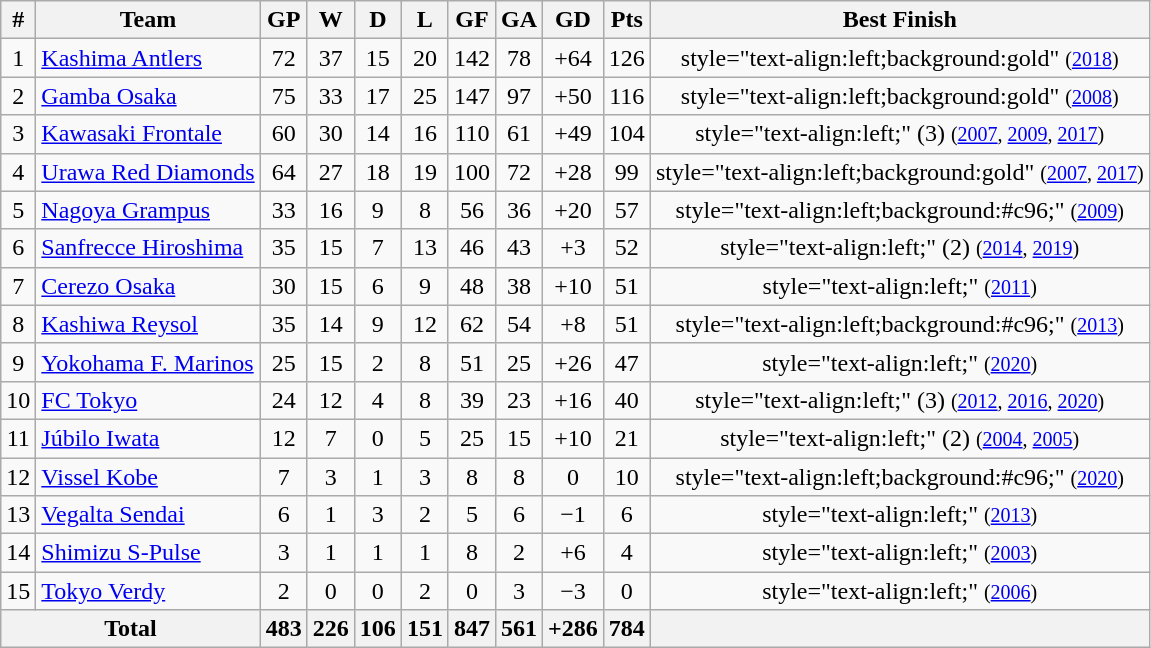<table class="wikitable sortable" style="text-align:center">
<tr>
<th>#</th>
<th>Team</th>
<th>GP</th>
<th>W</th>
<th>D</th>
<th>L</th>
<th>GF</th>
<th>GA</th>
<th>GD</th>
<th>Pts</th>
<th>Best Finish</th>
</tr>
<tr>
<td>1</td>
<td align=left> <a href='#'>Kashima Antlers</a></td>
<td>72</td>
<td>37</td>
<td>15</td>
<td>20</td>
<td>142</td>
<td>78</td>
<td>+64</td>
<td>126</td>
<td>style="text-align:left;background:gold"  <small>(<a href='#'>2018</a>)</small></td>
</tr>
<tr>
<td>2</td>
<td align=left> <a href='#'>Gamba Osaka</a></td>
<td>75</td>
<td>33</td>
<td>17</td>
<td>25</td>
<td>147</td>
<td>97</td>
<td>+50</td>
<td>116</td>
<td>style="text-align:left;background:gold"  <small>(<a href='#'>2008</a>)</small></td>
</tr>
<tr>
<td>3</td>
<td align=left> <a href='#'>Kawasaki Frontale</a></td>
<td>60</td>
<td>30</td>
<td>14</td>
<td>16</td>
<td>110</td>
<td>61</td>
<td>+49</td>
<td>104</td>
<td>style="text-align:left;"  (3) <small>(<a href='#'>2007</a>, <a href='#'>2009</a>, <a href='#'>2017</a>)</small></td>
</tr>
<tr>
<td>4</td>
<td align=left> <a href='#'>Urawa Red Diamonds</a></td>
<td>64</td>
<td>27</td>
<td>18</td>
<td>19</td>
<td>100</td>
<td>72</td>
<td>+28</td>
<td>99</td>
<td>style="text-align:left;background:gold"  <small>(<a href='#'>2007</a>, <a href='#'>2017</a>)</small></td>
</tr>
<tr>
<td>5</td>
<td align=left> <a href='#'>Nagoya Grampus</a></td>
<td>33</td>
<td>16</td>
<td>9</td>
<td>8</td>
<td>56</td>
<td>36</td>
<td>+20</td>
<td>57</td>
<td>style="text-align:left;background:#c96;"  <small>(<a href='#'>2009</a>)</small></td>
</tr>
<tr>
<td>6</td>
<td align=left> <a href='#'>Sanfrecce Hiroshima</a></td>
<td>35</td>
<td>15</td>
<td>7</td>
<td>13</td>
<td>46</td>
<td>43</td>
<td>+3</td>
<td>52</td>
<td>style="text-align:left;"  (2) <small>(<a href='#'>2014</a>, <a href='#'>2019</a>)</small></td>
</tr>
<tr>
<td>7</td>
<td align=left> <a href='#'>Cerezo Osaka</a></td>
<td>30</td>
<td>15</td>
<td>6</td>
<td>9</td>
<td>48</td>
<td>38</td>
<td>+10</td>
<td>51</td>
<td>style="text-align:left;"  <small>(<a href='#'>2011</a>)</small></td>
</tr>
<tr>
<td>8</td>
<td align=left> <a href='#'>Kashiwa Reysol</a></td>
<td>35</td>
<td>14</td>
<td>9</td>
<td>12</td>
<td>62</td>
<td>54</td>
<td>+8</td>
<td>51</td>
<td>style="text-align:left;background:#c96;"  <small>(<a href='#'>2013</a>)</small></td>
</tr>
<tr>
<td>9</td>
<td align=left> <a href='#'>Yokohama F. Marinos</a></td>
<td>25</td>
<td>15</td>
<td>2</td>
<td>8</td>
<td>51</td>
<td>25</td>
<td>+26</td>
<td>47</td>
<td>style="text-align:left;"  <small>(<a href='#'>2020</a>)</small></td>
</tr>
<tr>
<td>10</td>
<td align=left> <a href='#'>FC Tokyo</a></td>
<td>24</td>
<td>12</td>
<td>4</td>
<td>8</td>
<td>39</td>
<td>23</td>
<td>+16</td>
<td>40</td>
<td>style="text-align:left;"  (3) <small>(<a href='#'>2012</a>, <a href='#'>2016</a>, <a href='#'>2020</a>)</small></td>
</tr>
<tr>
<td>11</td>
<td align=left> <a href='#'>Júbilo Iwata</a></td>
<td>12</td>
<td>7</td>
<td>0</td>
<td>5</td>
<td>25</td>
<td>15</td>
<td>+10</td>
<td>21</td>
<td>style="text-align:left;"  (2) <small>(<a href='#'>2004</a>, <a href='#'>2005</a>)</small></td>
</tr>
<tr>
<td>12</td>
<td align=left> <a href='#'>Vissel Kobe</a></td>
<td>7</td>
<td>3</td>
<td>1</td>
<td>3</td>
<td>8</td>
<td>8</td>
<td>0</td>
<td>10</td>
<td>style="text-align:left;background:#c96;"  <small>(<a href='#'>2020</a>)</small></td>
</tr>
<tr>
<td>13</td>
<td align=left> <a href='#'>Vegalta Sendai</a></td>
<td>6</td>
<td>1</td>
<td>3</td>
<td>2</td>
<td>5</td>
<td>6</td>
<td>−1</td>
<td>6</td>
<td>style="text-align:left;"  <small>(<a href='#'>2013</a>)</small></td>
</tr>
<tr>
<td>14</td>
<td align=left> <a href='#'>Shimizu S-Pulse</a></td>
<td>3</td>
<td>1</td>
<td>1</td>
<td>1</td>
<td>8</td>
<td>2</td>
<td>+6</td>
<td>4</td>
<td>style="text-align:left;"  <small>(<a href='#'>2003</a>)</small></td>
</tr>
<tr>
<td>15</td>
<td align=left> <a href='#'>Tokyo Verdy</a></td>
<td>2</td>
<td>0</td>
<td>0</td>
<td>2</td>
<td>0</td>
<td>3</td>
<td>−3</td>
<td>0</td>
<td>style="text-align:left;"  <small>(<a href='#'>2006</a>)</small></td>
</tr>
<tr>
<th colspan="2">Total</th>
<th>483</th>
<th>226</th>
<th>106</th>
<th>151</th>
<th>847</th>
<th>561</th>
<th>+286</th>
<th>784</th>
<th></th>
</tr>
</table>
